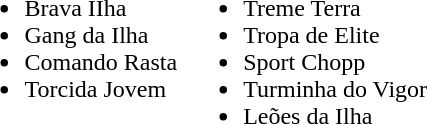<table>
<tr>
<td valign="top"><br><ul><li>Brava IIha</li><li>Gang da Ilha</li><li>Comando Rasta</li><li>Torcida Jovem</li></ul></td>
<td valign="top"><br><ul><li>Treme Terra</li><li>Tropa de Elite</li><li>Sport Chopp</li><li>Turminha do Vigor</li><li>Leões da Ilha</li></ul></td>
</tr>
</table>
